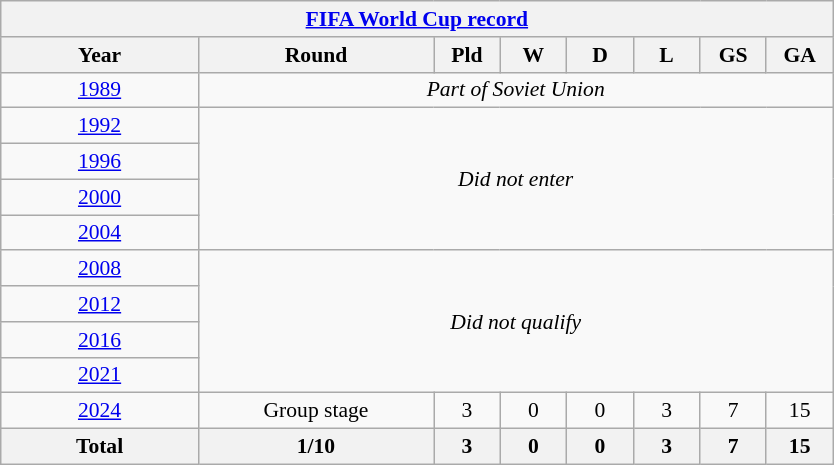<table class="wikitable" style="text-align: center;font-size:90%;">
<tr>
<th colspan=8><a href='#'>FIFA World Cup record</a></th>
</tr>
<tr>
<th width=125px>Year</th>
<th width=150px>Round</th>
<th width=8%>Pld</th>
<th width=8%>W</th>
<th width=8%>D</th>
<th width=8%>L</th>
<th width=8%>GS</th>
<th width=8%>GA</th>
</tr>
<tr>
<td> <a href='#'>1989</a></td>
<td colspan=9><em>Part of Soviet Union</em></td>
</tr>
<tr - bgcolor=>
<td> <a href='#'>1992</a></td>
<td colspan=9 rowspan=4><em>Did not enter</em></td>
</tr>
<tr - bgcolor=>
<td> <a href='#'>1996</a></td>
</tr>
<tr - bgcolor=>
<td> <a href='#'>2000</a></td>
</tr>
<tr - bgcolor=>
<td> <a href='#'>2004</a></td>
</tr>
<tr - bgcolor=>
<td> <a href='#'>2008</a></td>
<td colspan=9 rowspan=4><em>Did not qualify</em></td>
</tr>
<tr - bgcolor=>
<td> <a href='#'>2012</a></td>
</tr>
<tr - bgcolor=>
<td> <a href='#'>2016</a></td>
</tr>
<tr - bgcolor=>
<td> <a href='#'>2021</a></td>
</tr>
<tr - bgcolor=>
<td> <a href='#'>2024</a></td>
<td>Group stage</td>
<td>3</td>
<td>0</td>
<td>0</td>
<td>3</td>
<td>7</td>
<td>15</td>
</tr>
<tr>
<th><strong>Total</strong></th>
<th>1/10</th>
<th>3</th>
<th>0</th>
<th>0</th>
<th>3</th>
<th>7</th>
<th>15</th>
</tr>
</table>
